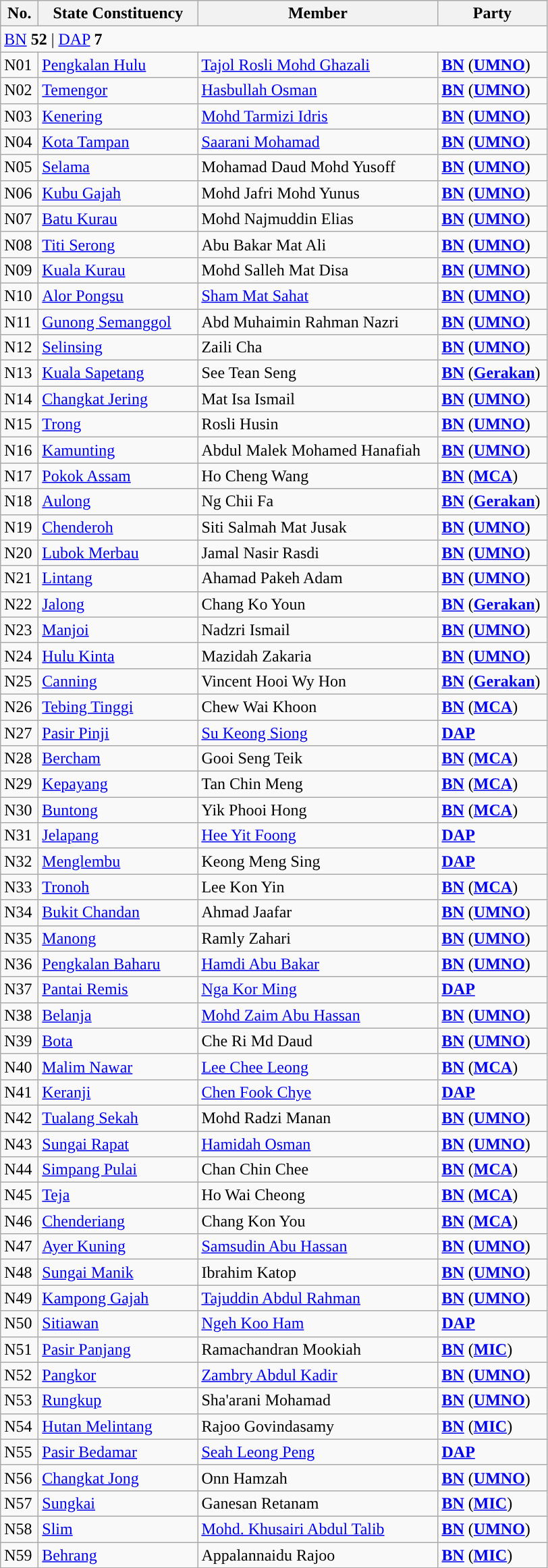<table class="wikitable sortable">
<tr>
<th style="width:30px;">No.</th>
<th style="width:150px;">State Constituency</th>
<th style="width:230px;">Member</th>
<th style="width:100px;">Party</th>
</tr>
<tr>
<td colspan="4"><a href='#'>BN</a> <strong>52</strong> | <a href='#'>DAP</a> <strong>7</strong></td>
</tr>
<tr>
<td>N01</td>
<td><a href='#'>Pengkalan Hulu</a></td>
<td><a href='#'>Tajol Rosli Mohd Ghazali</a></td>
<td><strong><a href='#'>BN</a></strong> (<strong><a href='#'>UMNO</a></strong>)</td>
</tr>
<tr>
<td>N02</td>
<td><a href='#'>Temengor</a></td>
<td><a href='#'>Hasbullah Osman</a></td>
<td><strong><a href='#'>BN</a></strong> (<strong><a href='#'>UMNO</a></strong>)</td>
</tr>
<tr>
<td>N03</td>
<td><a href='#'>Kenering</a></td>
<td><a href='#'>Mohd Tarmizi Idris</a></td>
<td><strong><a href='#'>BN</a></strong> (<strong><a href='#'>UMNO</a></strong>)</td>
</tr>
<tr>
<td>N04</td>
<td><a href='#'>Kota Tampan</a></td>
<td><a href='#'>Saarani Mohamad</a></td>
<td><strong><a href='#'>BN</a></strong> (<strong><a href='#'>UMNO</a></strong>)</td>
</tr>
<tr>
<td>N05</td>
<td><a href='#'>Selama</a></td>
<td>Mohamad Daud Mohd Yusoff</td>
<td><strong><a href='#'>BN</a></strong> (<strong><a href='#'>UMNO</a></strong>)</td>
</tr>
<tr>
<td>N06</td>
<td><a href='#'>Kubu Gajah</a></td>
<td>Mohd Jafri Mohd Yunus</td>
<td><strong><a href='#'>BN</a></strong> (<strong><a href='#'>UMNO</a></strong>)</td>
</tr>
<tr>
<td>N07</td>
<td><a href='#'>Batu Kurau</a></td>
<td>Mohd Najmuddin Elias</td>
<td><strong><a href='#'>BN</a></strong> (<strong><a href='#'>UMNO</a></strong>)</td>
</tr>
<tr>
<td>N08</td>
<td><a href='#'>Titi Serong</a></td>
<td>Abu Bakar Mat Ali</td>
<td><strong><a href='#'>BN</a></strong> (<strong><a href='#'>UMNO</a></strong>)</td>
</tr>
<tr>
<td>N09</td>
<td><a href='#'>Kuala Kurau</a></td>
<td>Mohd Salleh Mat Disa</td>
<td><strong><a href='#'>BN</a></strong> (<strong><a href='#'>UMNO</a></strong>)</td>
</tr>
<tr>
<td>N10</td>
<td><a href='#'>Alor Pongsu</a></td>
<td><a href='#'>Sham Mat Sahat</a></td>
<td><strong><a href='#'>BN</a></strong> (<strong><a href='#'>UMNO</a></strong>)</td>
</tr>
<tr>
<td>N11</td>
<td><a href='#'>Gunong Semanggol</a></td>
<td>Abd Muhaimin Rahman Nazri</td>
<td><strong><a href='#'>BN</a></strong> (<strong><a href='#'>UMNO</a></strong>)</td>
</tr>
<tr>
<td>N12</td>
<td><a href='#'>Selinsing</a></td>
<td>Zaili Cha</td>
<td><strong><a href='#'>BN</a></strong> (<strong><a href='#'>UMNO</a></strong>)</td>
</tr>
<tr>
<td>N13</td>
<td><a href='#'>Kuala Sapetang</a></td>
<td>See Tean Seng</td>
<td><strong><a href='#'>BN</a></strong> (<strong><a href='#'>Gerakan</a></strong>)</td>
</tr>
<tr>
<td>N14</td>
<td><a href='#'>Changkat Jering</a></td>
<td>Mat Isa Ismail</td>
<td><strong><a href='#'>BN</a></strong> (<strong><a href='#'>UMNO</a></strong>)</td>
</tr>
<tr>
<td>N15</td>
<td><a href='#'>Trong</a></td>
<td>Rosli Husin</td>
<td><strong><a href='#'>BN</a></strong> (<strong><a href='#'>UMNO</a></strong>)</td>
</tr>
<tr>
<td>N16</td>
<td><a href='#'>Kamunting</a></td>
<td>Abdul Malek Mohamed Hanafiah</td>
<td><strong><a href='#'>BN</a></strong> (<strong><a href='#'>UMNO</a></strong>)</td>
</tr>
<tr>
<td>N17</td>
<td><a href='#'>Pokok Assam</a></td>
<td>Ho Cheng Wang</td>
<td><strong><a href='#'>BN</a></strong> (<strong><a href='#'>MCA</a></strong>)</td>
</tr>
<tr>
<td>N18</td>
<td><a href='#'>Aulong</a></td>
<td>Ng Chii Fa</td>
<td><strong><a href='#'>BN</a></strong> (<strong><a href='#'>Gerakan</a></strong>)</td>
</tr>
<tr>
<td>N19</td>
<td><a href='#'>Chenderoh</a></td>
<td>Siti Salmah Mat Jusak</td>
<td><strong><a href='#'>BN</a></strong> (<strong><a href='#'>UMNO</a></strong>)</td>
</tr>
<tr>
<td>N20</td>
<td><a href='#'>Lubok Merbau</a></td>
<td>Jamal Nasir Rasdi</td>
<td><strong><a href='#'>BN</a></strong> (<strong><a href='#'>UMNO</a></strong>)</td>
</tr>
<tr>
<td>N21</td>
<td><a href='#'>Lintang</a></td>
<td>Ahamad Pakeh Adam</td>
<td><strong><a href='#'>BN</a></strong> (<strong><a href='#'>UMNO</a></strong>)</td>
</tr>
<tr>
<td>N22</td>
<td><a href='#'>Jalong</a></td>
<td>Chang Ko Youn</td>
<td><strong><a href='#'>BN</a></strong> (<strong><a href='#'>Gerakan</a></strong>)</td>
</tr>
<tr>
<td>N23</td>
<td><a href='#'>Manjoi</a></td>
<td>Nadzri Ismail</td>
<td><strong><a href='#'>BN</a></strong> (<strong><a href='#'>UMNO</a></strong>)</td>
</tr>
<tr>
<td>N24</td>
<td><a href='#'>Hulu Kinta</a></td>
<td>Mazidah Zakaria</td>
<td><strong><a href='#'>BN</a></strong> (<strong><a href='#'>UMNO</a></strong>)</td>
</tr>
<tr>
<td>N25</td>
<td><a href='#'>Canning</a></td>
<td>Vincent Hooi Wy Hon</td>
<td><strong><a href='#'>BN</a></strong> (<strong><a href='#'>Gerakan</a></strong>)</td>
</tr>
<tr>
<td>N26</td>
<td><a href='#'>Tebing Tinggi</a></td>
<td>Chew Wai Khoon</td>
<td><strong><a href='#'>BN</a></strong> (<strong><a href='#'>MCA</a></strong>)</td>
</tr>
<tr>
<td>N27</td>
<td><a href='#'>Pasir Pinji</a></td>
<td><a href='#'>Su Keong Siong</a></td>
<td><strong><a href='#'>DAP</a></strong></td>
</tr>
<tr>
<td>N28</td>
<td><a href='#'>Bercham</a></td>
<td>Gooi Seng Teik</td>
<td><strong><a href='#'>BN</a></strong> (<strong><a href='#'>MCA</a></strong>)</td>
</tr>
<tr>
<td>N29</td>
<td><a href='#'>Kepayang</a></td>
<td>Tan Chin Meng</td>
<td><strong><a href='#'>BN</a></strong> (<strong><a href='#'>MCA</a></strong>)</td>
</tr>
<tr>
<td>N30</td>
<td><a href='#'>Buntong</a></td>
<td>Yik Phooi Hong</td>
<td><strong><a href='#'>BN</a></strong> (<strong><a href='#'>MCA</a></strong>)</td>
</tr>
<tr>
<td>N31</td>
<td><a href='#'>Jelapang</a></td>
<td><a href='#'>Hee Yit Foong</a></td>
<td><strong><a href='#'>DAP</a></strong></td>
</tr>
<tr>
<td>N32</td>
<td><a href='#'>Menglembu</a></td>
<td>Keong Meng Sing</td>
<td><strong><a href='#'>DAP</a></strong></td>
</tr>
<tr>
<td>N33</td>
<td><a href='#'>Tronoh</a></td>
<td>Lee Kon Yin</td>
<td><strong><a href='#'>BN</a></strong> (<strong><a href='#'>MCA</a></strong>)</td>
</tr>
<tr>
<td>N34</td>
<td><a href='#'>Bukit Chandan</a></td>
<td>Ahmad Jaafar</td>
<td><strong><a href='#'>BN</a></strong> (<strong><a href='#'>UMNO</a></strong>)</td>
</tr>
<tr>
<td>N35</td>
<td><a href='#'>Manong</a></td>
<td>Ramly Zahari</td>
<td><strong><a href='#'>BN</a></strong> (<strong><a href='#'>UMNO</a></strong>)</td>
</tr>
<tr>
<td>N36</td>
<td><a href='#'>Pengkalan Baharu</a></td>
<td><a href='#'>Hamdi Abu Bakar</a></td>
<td><strong><a href='#'>BN</a></strong> (<strong><a href='#'>UMNO</a></strong>)</td>
</tr>
<tr>
<td>N37</td>
<td><a href='#'>Pantai Remis</a></td>
<td><a href='#'>Nga Kor Ming</a></td>
<td><strong><a href='#'>DAP</a></strong></td>
</tr>
<tr>
<td>N38</td>
<td><a href='#'>Belanja</a></td>
<td><a href='#'>Mohd Zaim Abu Hassan</a></td>
<td><strong><a href='#'>BN</a></strong> (<strong><a href='#'>UMNO</a></strong>)</td>
</tr>
<tr>
<td>N39</td>
<td><a href='#'>Bota</a></td>
<td>Che Ri Md Daud</td>
<td><strong><a href='#'>BN</a></strong> (<strong><a href='#'>UMNO</a></strong>)</td>
</tr>
<tr>
<td>N40</td>
<td><a href='#'>Malim Nawar</a></td>
<td><a href='#'>Lee Chee Leong</a></td>
<td><strong><a href='#'>BN</a></strong> (<strong><a href='#'>MCA</a></strong>)</td>
</tr>
<tr>
<td>N41</td>
<td><a href='#'>Keranji</a></td>
<td><a href='#'>Chen Fook Chye</a></td>
<td><strong><a href='#'>DAP</a></strong></td>
</tr>
<tr>
<td>N42</td>
<td><a href='#'>Tualang Sekah</a></td>
<td>Mohd Radzi Manan</td>
<td><strong><a href='#'>BN</a></strong> (<strong><a href='#'>UMNO</a></strong>)</td>
</tr>
<tr>
<td>N43</td>
<td><a href='#'>Sungai Rapat</a></td>
<td><a href='#'>Hamidah Osman</a></td>
<td><strong><a href='#'>BN</a></strong> (<strong><a href='#'>UMNO</a></strong>)</td>
</tr>
<tr>
<td>N44</td>
<td><a href='#'>Simpang Pulai</a></td>
<td>Chan Chin Chee</td>
<td><strong><a href='#'>BN</a></strong> (<strong><a href='#'>MCA</a></strong>)</td>
</tr>
<tr>
<td>N45</td>
<td><a href='#'>Teja</a></td>
<td>Ho Wai Cheong</td>
<td><strong><a href='#'>BN</a></strong> (<strong><a href='#'>MCA</a></strong>)</td>
</tr>
<tr>
<td>N46</td>
<td><a href='#'>Chenderiang</a></td>
<td>Chang Kon You</td>
<td><strong><a href='#'>BN</a></strong> (<strong><a href='#'>MCA</a></strong>)</td>
</tr>
<tr>
<td>N47</td>
<td><a href='#'>Ayer Kuning</a></td>
<td><a href='#'>Samsudin Abu Hassan</a></td>
<td><strong><a href='#'>BN</a></strong> (<strong><a href='#'>UMNO</a></strong>)</td>
</tr>
<tr>
<td>N48</td>
<td><a href='#'>Sungai Manik</a></td>
<td>Ibrahim Katop</td>
<td><strong><a href='#'>BN</a></strong> (<strong><a href='#'>UMNO</a></strong>)</td>
</tr>
<tr>
<td>N49</td>
<td><a href='#'>Kampong Gajah</a></td>
<td><a href='#'>Tajuddin Abdul Rahman</a></td>
<td><strong><a href='#'>BN</a></strong> (<strong><a href='#'>UMNO</a></strong>)</td>
</tr>
<tr>
<td>N50</td>
<td><a href='#'>Sitiawan</a></td>
<td><a href='#'>Ngeh Koo Ham</a></td>
<td><strong><a href='#'>DAP</a></strong></td>
</tr>
<tr>
<td>N51</td>
<td><a href='#'>Pasir Panjang</a></td>
<td>Ramachandran Mookiah</td>
<td><strong><a href='#'>BN</a></strong> (<strong><a href='#'>MIC</a></strong>)</td>
</tr>
<tr>
<td>N52</td>
<td><a href='#'>Pangkor</a></td>
<td><a href='#'>Zambry Abdul Kadir</a></td>
<td><strong><a href='#'>BN</a></strong> (<strong><a href='#'>UMNO</a></strong>)</td>
</tr>
<tr>
<td>N53</td>
<td><a href='#'>Rungkup</a></td>
<td>Sha'arani Mohamad</td>
<td><strong><a href='#'>BN</a></strong> (<strong><a href='#'>UMNO</a></strong>)</td>
</tr>
<tr>
<td>N54</td>
<td><a href='#'>Hutan Melintang</a></td>
<td>Rajoo Govindasamy</td>
<td><strong><a href='#'>BN</a></strong> (<strong><a href='#'>MIC</a></strong>)</td>
</tr>
<tr>
<td>N55</td>
<td><a href='#'>Pasir Bedamar</a></td>
<td><a href='#'>Seah Leong Peng</a></td>
<td><strong><a href='#'>DAP</a></strong></td>
</tr>
<tr>
<td>N56</td>
<td><a href='#'>Changkat Jong</a></td>
<td>Onn Hamzah</td>
<td><strong><a href='#'>BN</a></strong> (<strong><a href='#'>UMNO</a></strong>)</td>
</tr>
<tr>
<td>N57</td>
<td><a href='#'>Sungkai</a></td>
<td>Ganesan Retanam</td>
<td><strong><a href='#'>BN</a></strong> (<strong><a href='#'>MIC</a></strong>)</td>
</tr>
<tr>
<td>N58</td>
<td><a href='#'>Slim</a></td>
<td><a href='#'>Mohd. Khusairi Abdul Talib</a></td>
<td><strong><a href='#'>BN</a></strong> (<strong><a href='#'>UMNO</a></strong>)</td>
</tr>
<tr>
<td>N59</td>
<td><a href='#'>Behrang</a></td>
<td>Appalannaidu Rajoo</td>
<td><strong><a href='#'>BN</a></strong> (<strong><a href='#'>MIC</a></strong>)</td>
</tr>
</table>
